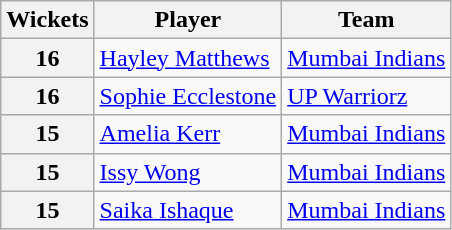<table class="wikitable">
<tr>
<th>Wickets</th>
<th>Player</th>
<th>Team</th>
</tr>
<tr>
<th>16</th>
<td><a href='#'>Hayley Matthews</a></td>
<td><a href='#'>Mumbai Indians</a></td>
</tr>
<tr>
<th>16</th>
<td><a href='#'>Sophie Ecclestone</a></td>
<td><a href='#'>UP Warriorz</a></td>
</tr>
<tr>
<th>15</th>
<td><a href='#'>Amelia Kerr</a></td>
<td><a href='#'>Mumbai Indians</a></td>
</tr>
<tr>
<th>15</th>
<td><a href='#'>Issy Wong</a></td>
<td><a href='#'>Mumbai Indians</a></td>
</tr>
<tr>
<th>15</th>
<td><a href='#'>Saika Ishaque</a></td>
<td><a href='#'>Mumbai Indians</a></td>
</tr>
</table>
